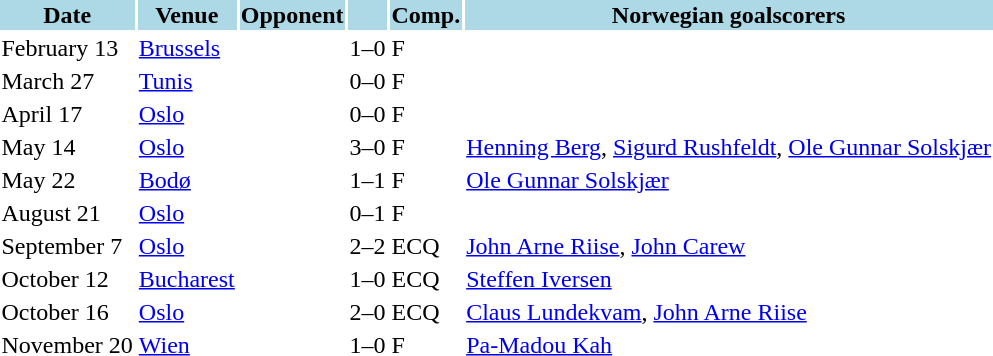<table>
<tr>
<th style="background: lightblue;">Date</th>
<th style="background: lightblue;">Venue</th>
<th style="background: lightblue;">Opponent</th>
<th style="background: lightblue;" align=center></th>
<th style="background: lightblue;" align=center>Comp.</th>
<th style="background: lightblue;">Norwegian goalscorers</th>
</tr>
<tr>
<td>February 13</td>
<td><a href='#'>Brussels</a></td>
<td></td>
<td>1–0</td>
<td>F</td>
<td></td>
</tr>
<tr>
<td>March 27</td>
<td><a href='#'>Tunis</a></td>
<td></td>
<td>0–0</td>
<td>F</td>
<td></td>
</tr>
<tr>
<td>April 17</td>
<td><a href='#'>Oslo</a></td>
<td></td>
<td>0–0</td>
<td>F</td>
<td></td>
</tr>
<tr>
<td>May 14</td>
<td><a href='#'>Oslo</a></td>
<td></td>
<td>3–0</td>
<td>F</td>
<td><a href='#'>Henning Berg</a>, <a href='#'>Sigurd Rushfeldt</a>, <a href='#'>Ole Gunnar Solskjær</a></td>
</tr>
<tr>
<td>May 22</td>
<td><a href='#'>Bodø</a></td>
<td></td>
<td>1–1</td>
<td>F</td>
<td><a href='#'>Ole Gunnar Solskjær</a></td>
</tr>
<tr>
<td>August 21</td>
<td><a href='#'>Oslo</a></td>
<td></td>
<td>0–1</td>
<td>F</td>
<td></td>
</tr>
<tr>
<td>September 7</td>
<td><a href='#'>Oslo</a></td>
<td></td>
<td>2–2</td>
<td>ECQ</td>
<td><a href='#'>John Arne Riise</a>, <a href='#'>John Carew</a></td>
</tr>
<tr>
<td>October 12</td>
<td><a href='#'>Bucharest</a></td>
<td></td>
<td>1–0</td>
<td>ECQ</td>
<td><a href='#'>Steffen Iversen</a></td>
</tr>
<tr>
<td>October 16</td>
<td><a href='#'>Oslo</a></td>
<td></td>
<td>2–0</td>
<td>ECQ</td>
<td><a href='#'>Claus Lundekvam</a>, <a href='#'>John Arne Riise</a></td>
</tr>
<tr>
<td>November 20</td>
<td><a href='#'>Wien</a></td>
<td></td>
<td>1–0</td>
<td>F</td>
<td><a href='#'>Pa-Madou Kah</a></td>
</tr>
</table>
